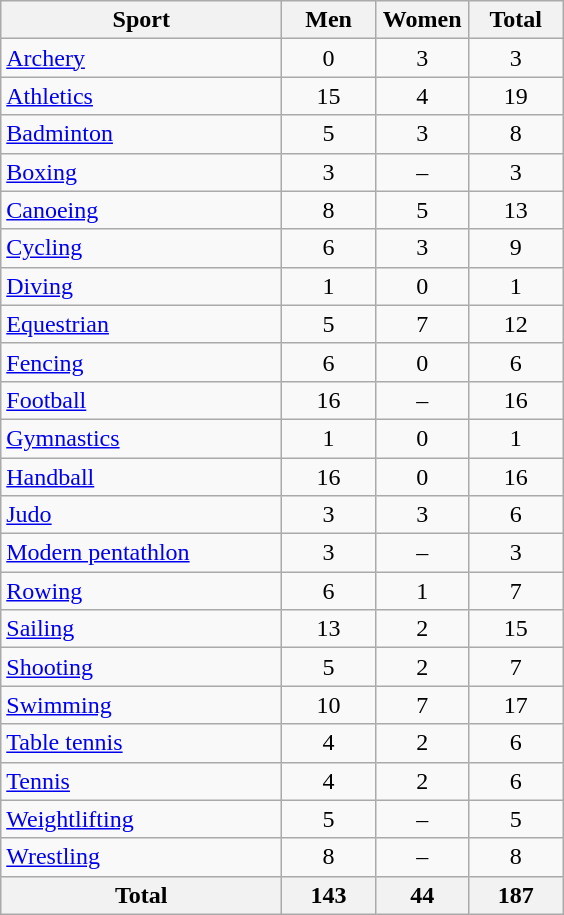<table class="wikitable sortable" style="text-align:center;">
<tr>
<th width=180>Sport</th>
<th width=55>Men</th>
<th width=55>Women</th>
<th width=55>Total</th>
</tr>
<tr>
<td align=left><a href='#'>Archery</a></td>
<td>0</td>
<td>3</td>
<td>3</td>
</tr>
<tr>
<td align=left><a href='#'>Athletics</a></td>
<td>15</td>
<td>4</td>
<td>19</td>
</tr>
<tr>
<td align=left><a href='#'>Badminton</a></td>
<td>5</td>
<td>3</td>
<td>8</td>
</tr>
<tr>
<td align=left><a href='#'>Boxing</a></td>
<td>3</td>
<td>–</td>
<td>3</td>
</tr>
<tr>
<td align=left><a href='#'>Canoeing</a></td>
<td>8</td>
<td>5</td>
<td>13</td>
</tr>
<tr>
<td align=left><a href='#'>Cycling</a></td>
<td>6</td>
<td>3</td>
<td>9</td>
</tr>
<tr>
<td align=left><a href='#'>Diving</a></td>
<td>1</td>
<td>0</td>
<td>1</td>
</tr>
<tr>
<td align=left><a href='#'>Equestrian</a></td>
<td>5</td>
<td>7</td>
<td>12</td>
</tr>
<tr>
<td align=left><a href='#'>Fencing</a></td>
<td>6</td>
<td>0</td>
<td>6</td>
</tr>
<tr>
<td align=left><a href='#'>Football</a></td>
<td>16</td>
<td>–</td>
<td>16</td>
</tr>
<tr>
<td align=left><a href='#'>Gymnastics</a></td>
<td>1</td>
<td>0</td>
<td>1</td>
</tr>
<tr>
<td align=left><a href='#'>Handball</a></td>
<td>16</td>
<td>0</td>
<td>16</td>
</tr>
<tr>
<td align=left><a href='#'>Judo</a></td>
<td>3</td>
<td>3</td>
<td>6</td>
</tr>
<tr>
<td align=left><a href='#'>Modern pentathlon</a></td>
<td>3</td>
<td>–</td>
<td>3</td>
</tr>
<tr>
<td align=left><a href='#'>Rowing</a></td>
<td>6</td>
<td>1</td>
<td>7</td>
</tr>
<tr>
<td align=left><a href='#'>Sailing</a></td>
<td>13</td>
<td>2</td>
<td>15</td>
</tr>
<tr>
<td align=left><a href='#'>Shooting</a></td>
<td>5</td>
<td>2</td>
<td>7</td>
</tr>
<tr>
<td align=left><a href='#'>Swimming</a></td>
<td>10</td>
<td>7</td>
<td>17</td>
</tr>
<tr>
<td align=left><a href='#'>Table tennis</a></td>
<td>4</td>
<td>2</td>
<td>6</td>
</tr>
<tr>
<td align=left><a href='#'>Tennis</a></td>
<td>4</td>
<td>2</td>
<td>6</td>
</tr>
<tr>
<td align=left><a href='#'>Weightlifting</a></td>
<td>5</td>
<td>–</td>
<td>5</td>
</tr>
<tr>
<td align=left><a href='#'>Wrestling</a></td>
<td>8</td>
<td>–</td>
<td>8</td>
</tr>
<tr>
<th>Total</th>
<th>143</th>
<th>44</th>
<th>187</th>
</tr>
</table>
